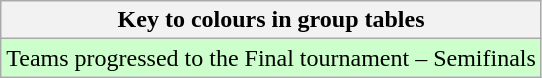<table class="wikitable">
<tr>
<th>Key to colours in group tables</th>
</tr>
<tr bgcolor=#ccffcc>
<td>Teams progressed to the Final tournament – Semifinals</td>
</tr>
</table>
